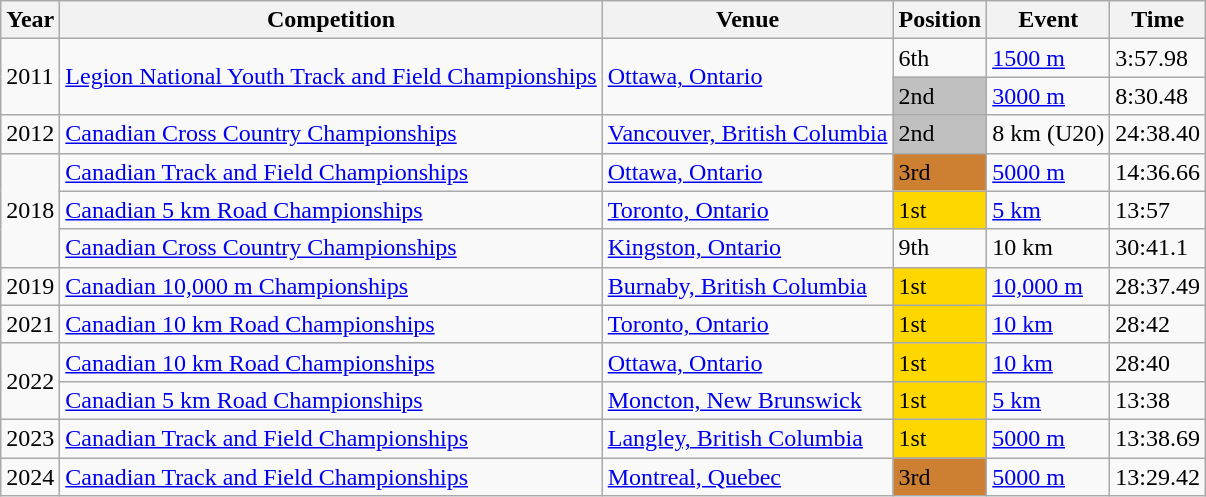<table class="wikitable">
<tr>
<th>Year</th>
<th>Competition</th>
<th>Venue</th>
<th>Position</th>
<th>Event</th>
<th>Time</th>
</tr>
<tr>
<td rowspan="2">2011</td>
<td rowspan="2"><a href='#'>Legion National Youth Track and Field Championships</a></td>
<td rowspan="2"><a href='#'>Ottawa, Ontario</a></td>
<td>6th</td>
<td><a href='#'>1500 m</a></td>
<td>3:57.98</td>
</tr>
<tr>
<td bgcolor=silver>2nd</td>
<td><a href='#'>3000 m</a></td>
<td>8:30.48</td>
</tr>
<tr>
<td>2012</td>
<td><a href='#'>Canadian Cross Country Championships</a></td>
<td><a href='#'>Vancouver, British Columbia</a></td>
<td bgcolor=silver>2nd</td>
<td>8 km (U20)</td>
<td>24:38.40</td>
</tr>
<tr>
<td rowspan="3">2018</td>
<td><a href='#'>Canadian Track and Field Championships</a></td>
<td><a href='#'>Ottawa, Ontario</a></td>
<td bgcolor="#CD7F32">3rd</td>
<td><a href='#'>5000 m</a></td>
<td>14:36.66</td>
</tr>
<tr>
<td><a href='#'>Canadian 5 km Road Championships</a></td>
<td><a href='#'>Toronto, Ontario</a></td>
<td bgcolor=gold>1st</td>
<td><a href='#'>5 km</a></td>
<td>13:57</td>
</tr>
<tr>
<td><a href='#'>Canadian Cross Country Championships</a></td>
<td><a href='#'>Kingston, Ontario</a></td>
<td>9th</td>
<td>10 km</td>
<td>30:41.1</td>
</tr>
<tr>
<td>2019</td>
<td><a href='#'>Canadian 10,000 m Championships</a></td>
<td><a href='#'>Burnaby, British Columbia</a></td>
<td bgcolor=gold>1st</td>
<td><a href='#'>10,000 m</a></td>
<td>28:37.49</td>
</tr>
<tr>
<td>2021</td>
<td><a href='#'>Canadian 10 km Road Championships</a></td>
<td><a href='#'>Toronto, Ontario</a></td>
<td bgcolor=gold>1st</td>
<td><a href='#'>10 km</a></td>
<td>28:42</td>
</tr>
<tr>
<td rowspan="2">2022</td>
<td><a href='#'>Canadian 10 km Road Championships</a></td>
<td><a href='#'>Ottawa, Ontario</a></td>
<td bgcolor=gold>1st</td>
<td><a href='#'>10 km</a></td>
<td>28:40</td>
</tr>
<tr>
<td><a href='#'>Canadian 5 km Road Championships</a></td>
<td><a href='#'>Moncton, New Brunswick</a></td>
<td bgcolor=gold>1st</td>
<td><a href='#'>5 km</a></td>
<td>13:38</td>
</tr>
<tr>
<td>2023</td>
<td><a href='#'>Canadian Track and Field Championships</a></td>
<td><a href='#'>Langley, British Columbia</a></td>
<td bgcolor=gold>1st</td>
<td><a href='#'>5000 m</a></td>
<td>13:38.69</td>
</tr>
<tr>
<td>2024</td>
<td><a href='#'>Canadian Track and Field Championships</a></td>
<td><a href='#'>Montreal, Quebec</a></td>
<td bgcolor="#CD7F32">3rd</td>
<td><a href='#'>5000 m</a></td>
<td>13:29.42</td>
</tr>
</table>
